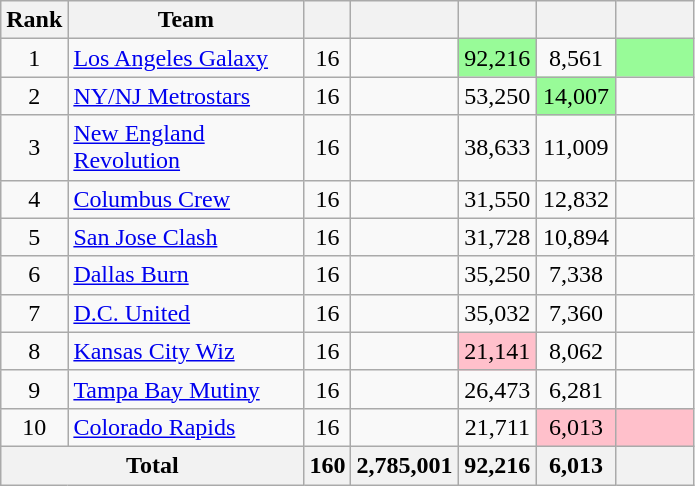<table class="wikitable sortable" style=text-align:center>
<tr>
<th width=25>Rank</th>
<th width=150>Team</th>
<th></th>
<th width=45></th>
<th width=45></th>
<th width=45></th>
<th width=45></th>
</tr>
<tr>
<td>1</td>
<td align=left><a href='#'>Los Angeles Galaxy</a></td>
<td>16</td>
<td></td>
<td bgcolor="#98fb98">92,216</td>
<td>8,561</td>
<td bgcolor="#98fb98"></td>
</tr>
<tr>
<td>2</td>
<td align=left><a href='#'>NY/NJ Metrostars</a></td>
<td>16</td>
<td></td>
<td>53,250</td>
<td bgcolor="#98fb98">14,007</td>
<td></td>
</tr>
<tr>
<td>3</td>
<td align=left><a href='#'>New England Revolution</a></td>
<td>16</td>
<td></td>
<td>38,633</td>
<td>11,009</td>
<td></td>
</tr>
<tr>
<td>4</td>
<td align=left><a href='#'>Columbus Crew</a></td>
<td>16</td>
<td></td>
<td>31,550</td>
<td>12,832</td>
<td></td>
</tr>
<tr>
<td>5</td>
<td align=left><a href='#'>San Jose Clash</a></td>
<td>16</td>
<td></td>
<td>31,728</td>
<td>10,894</td>
<td></td>
</tr>
<tr>
<td>6</td>
<td align=left><a href='#'>Dallas Burn</a></td>
<td>16</td>
<td></td>
<td>35,250</td>
<td>7,338</td>
<td></td>
</tr>
<tr>
<td>7</td>
<td align=left><a href='#'>D.C. United</a></td>
<td>16</td>
<td></td>
<td>35,032</td>
<td>7,360</td>
<td></td>
</tr>
<tr>
<td>8</td>
<td align=left><a href='#'>Kansas City Wiz</a></td>
<td>16</td>
<td></td>
<td bgcolor="#ffc)cb">21,141</td>
<td>8,062</td>
<td></td>
</tr>
<tr>
<td>9</td>
<td align=left><a href='#'>Tampa Bay Mutiny</a></td>
<td>16</td>
<td></td>
<td>26,473</td>
<td>6,281</td>
<td></td>
</tr>
<tr>
<td>10</td>
<td align=left><a href='#'>Colorado Rapids</a></td>
<td>16</td>
<td></td>
<td>21,711</td>
<td bgcolor="#ffc)cb">6,013</td>
<td bgcolor="#ffc)cb"></td>
</tr>
<tr>
<th colspan=2>Total</th>
<th>160</th>
<th>2,785,001</th>
<th>92,216</th>
<th>6,013</th>
<th></th>
</tr>
</table>
